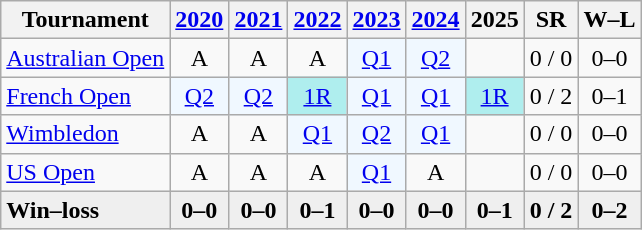<table class="wikitable" style="text-align:center">
<tr>
<th>Tournament</th>
<th><a href='#'>2020</a></th>
<th><a href='#'>2021</a></th>
<th><a href='#'>2022</a></th>
<th><a href='#'>2023</a></th>
<th><a href='#'>2024</a></th>
<th>2025</th>
<th>SR</th>
<th>W–L</th>
</tr>
<tr>
<td align="left"><a href='#'>Australian Open</a></td>
<td>A</td>
<td>A</td>
<td>A</td>
<td bgcolor=f0f8ff><a href='#'>Q1</a></td>
<td bgcolor=f0f8ff><a href='#'>Q2</a></td>
<td></td>
<td>0 / 0</td>
<td>0–0</td>
</tr>
<tr>
<td align="left"><a href='#'>French Open</a></td>
<td bgcolor=f0f8ff><a href='#'>Q2</a></td>
<td bgcolor=f0f8ff><a href='#'>Q2</a></td>
<td bgcolor=afeeee><a href='#'>1R</a></td>
<td bgcolor=f0f8ff><a href='#'>Q1</a></td>
<td bgcolor=f0f8ff><a href='#'>Q1</a></td>
<td bgcolor=afeeee><a href='#'>1R</a></td>
<td>0 / 2</td>
<td>0–1</td>
</tr>
<tr>
<td align="left"><a href='#'>Wimbledon</a></td>
<td>A</td>
<td>A</td>
<td bgcolor=f0f8ff><a href='#'>Q1</a></td>
<td bgcolor=f0f8ff><a href='#'>Q2</a></td>
<td bgcolor=f0f8ff><a href='#'>Q1</a></td>
<td></td>
<td>0 / 0</td>
<td>0–0</td>
</tr>
<tr>
<td align="left"><a href='#'>US Open</a></td>
<td>A</td>
<td>A</td>
<td>A</td>
<td bgcolor=f0f8ff><a href='#'>Q1</a></td>
<td>A</td>
<td></td>
<td>0 / 0</td>
<td>0–0</td>
</tr>
<tr style="background:#efefef;font-weight:bold">
<td align="left">Win–loss</td>
<td>0–0</td>
<td>0–0</td>
<td>0–1</td>
<td>0–0</td>
<td>0–0</td>
<td>0–1</td>
<td>0 / 2</td>
<td>0–2</td>
</tr>
</table>
